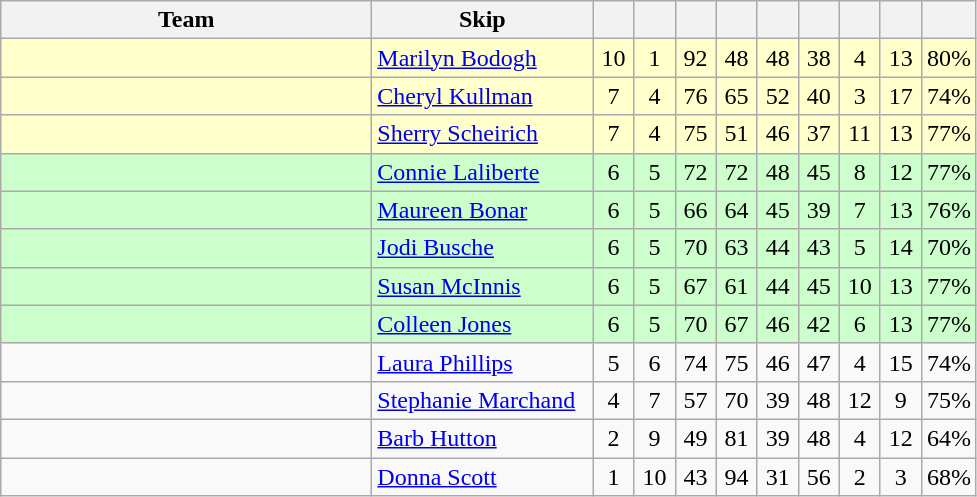<table class="wikitable" style="text-align: center;">
<tr>
<th bgcolor="#efefef" width="240">Team</th>
<th bgcolor="#efefef" width="140">Skip</th>
<th width=20></th>
<th width=20></th>
<th width=20></th>
<th width=20></th>
<th width=20></th>
<th width=20></th>
<th width=20></th>
<th width=20></th>
<th width=20></th>
</tr>
<tr bgcolor="#ffc">
<td style="text-align: left;"></td>
<td style="text-align: left;"><a href='#'>Marilyn Bodogh</a></td>
<td>10</td>
<td>1</td>
<td>92</td>
<td>48</td>
<td>48</td>
<td>38</td>
<td>4</td>
<td>13</td>
<td>80%</td>
</tr>
<tr bgcolor="#ffc">
<td style="text-align: left;"></td>
<td style="text-align: left;"><a href='#'>Cheryl Kullman</a></td>
<td>7</td>
<td>4</td>
<td>76</td>
<td>65</td>
<td>52</td>
<td>40</td>
<td>3</td>
<td>17</td>
<td>74%</td>
</tr>
<tr bgcolor="#ffc">
<td style="text-align: left;"></td>
<td style="text-align: left;"><a href='#'>Sherry Scheirich</a></td>
<td>7</td>
<td>4</td>
<td>75</td>
<td>51</td>
<td>46</td>
<td>37</td>
<td>11</td>
<td>13</td>
<td>77%</td>
</tr>
<tr bgcolor="#ccffcc">
<td style="text-align: left;"></td>
<td style="text-align: left;"><a href='#'>Connie Laliberte</a></td>
<td>6</td>
<td>5</td>
<td>72</td>
<td>72</td>
<td>48</td>
<td>45</td>
<td>8</td>
<td>12</td>
<td>77%</td>
</tr>
<tr bgcolor="#ccffcc">
<td style="text-align: left;"></td>
<td style="text-align: left;"><a href='#'>Maureen Bonar</a></td>
<td>6</td>
<td>5</td>
<td>66</td>
<td>64</td>
<td>45</td>
<td>39</td>
<td>7</td>
<td>13</td>
<td>76%</td>
</tr>
<tr bgcolor="#ccffcc">
<td style="text-align: left;"></td>
<td style="text-align: left;"><a href='#'>Jodi Busche</a></td>
<td>6</td>
<td>5</td>
<td>70</td>
<td>63</td>
<td>44</td>
<td>43</td>
<td>5</td>
<td>14</td>
<td>70%</td>
</tr>
<tr bgcolor="#ccffcc">
<td style="text-align: left;"></td>
<td style="text-align: left;"><a href='#'>Susan McInnis</a></td>
<td>6</td>
<td>5</td>
<td>67</td>
<td>61</td>
<td>44</td>
<td>45</td>
<td>10</td>
<td>13</td>
<td>77%</td>
</tr>
<tr bgcolor="#ccffcc">
<td style="text-align: left;"></td>
<td style="text-align: left;"><a href='#'>Colleen Jones</a></td>
<td>6</td>
<td>5</td>
<td>70</td>
<td>67</td>
<td>46</td>
<td>42</td>
<td>6</td>
<td>13</td>
<td>77%</td>
</tr>
<tr>
<td style="text-align: left;"></td>
<td style="text-align: left;"><a href='#'>Laura Phillips</a></td>
<td>5</td>
<td>6</td>
<td>74</td>
<td>75</td>
<td>46</td>
<td>47</td>
<td>4</td>
<td>15</td>
<td>74%</td>
</tr>
<tr>
<td style="text-align: left;"></td>
<td style="text-align: left;"><a href='#'>Stephanie Marchand</a></td>
<td>4</td>
<td>7</td>
<td>57</td>
<td>70</td>
<td>39</td>
<td>48</td>
<td>12</td>
<td>9</td>
<td>75%</td>
</tr>
<tr>
<td style="text-align: left;"></td>
<td style="text-align: left;"><a href='#'>Barb Hutton</a></td>
<td>2</td>
<td>9</td>
<td>49</td>
<td>81</td>
<td>39</td>
<td>48</td>
<td>4</td>
<td>12</td>
<td>64%</td>
</tr>
<tr>
<td style="text-align: left;"></td>
<td style="text-align: left;"><a href='#'>Donna Scott</a></td>
<td>1</td>
<td>10</td>
<td>43</td>
<td>94</td>
<td>31</td>
<td>56</td>
<td>2</td>
<td>3</td>
<td>68%</td>
</tr>
</table>
